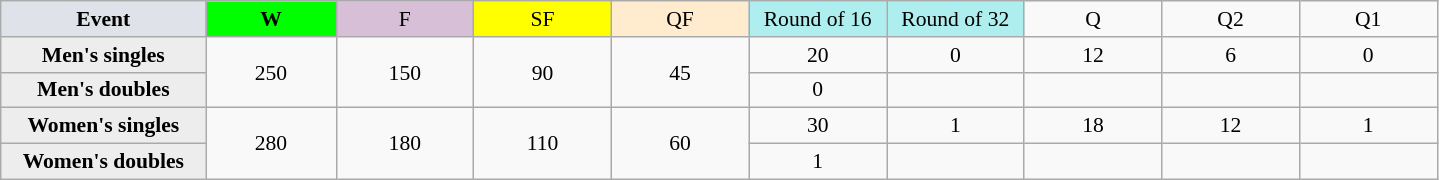<table class=wikitable style=font-size:90%;text-align:center>
<tr>
<td style="width:130px; background:#dfe2e9;"><strong>Event</strong></td>
<td style="width:80px; background:lime;"><strong>W</strong></td>
<td style="width:85px; background:thistle;">F</td>
<td style="width:85px; background:#ff0;">SF</td>
<td style="width:85px; background:#ffebcd;">QF</td>
<td style="width:85px; background:#afeeee;">Round of 16</td>
<td style="width:85px; background:#afeeee;">Round of 32</td>
<td width=85>Q</td>
<td width=85>Q2</td>
<td width=85>Q1</td>
</tr>
<tr>
<th style="background:#ededed;">Men's singles</th>
<td rowspan=2>250</td>
<td rowspan=2>150</td>
<td rowspan=2>90</td>
<td rowspan=2>45</td>
<td>20</td>
<td>0</td>
<td>12</td>
<td>6</td>
<td>0</td>
</tr>
<tr>
<th style="background:#ededed;">Men's doubles</th>
<td>0</td>
<td></td>
<td></td>
<td></td>
<td></td>
</tr>
<tr>
<th style="background:#ededed;">Women's singles</th>
<td rowspan=2>280</td>
<td rowspan=2>180</td>
<td rowspan=2>110</td>
<td rowspan=2>60</td>
<td>30</td>
<td>1</td>
<td>18</td>
<td>12</td>
<td>1</td>
</tr>
<tr>
<th style="background:#ededed;">Women's doubles</th>
<td>1</td>
<td></td>
<td></td>
<td></td>
<td></td>
</tr>
</table>
